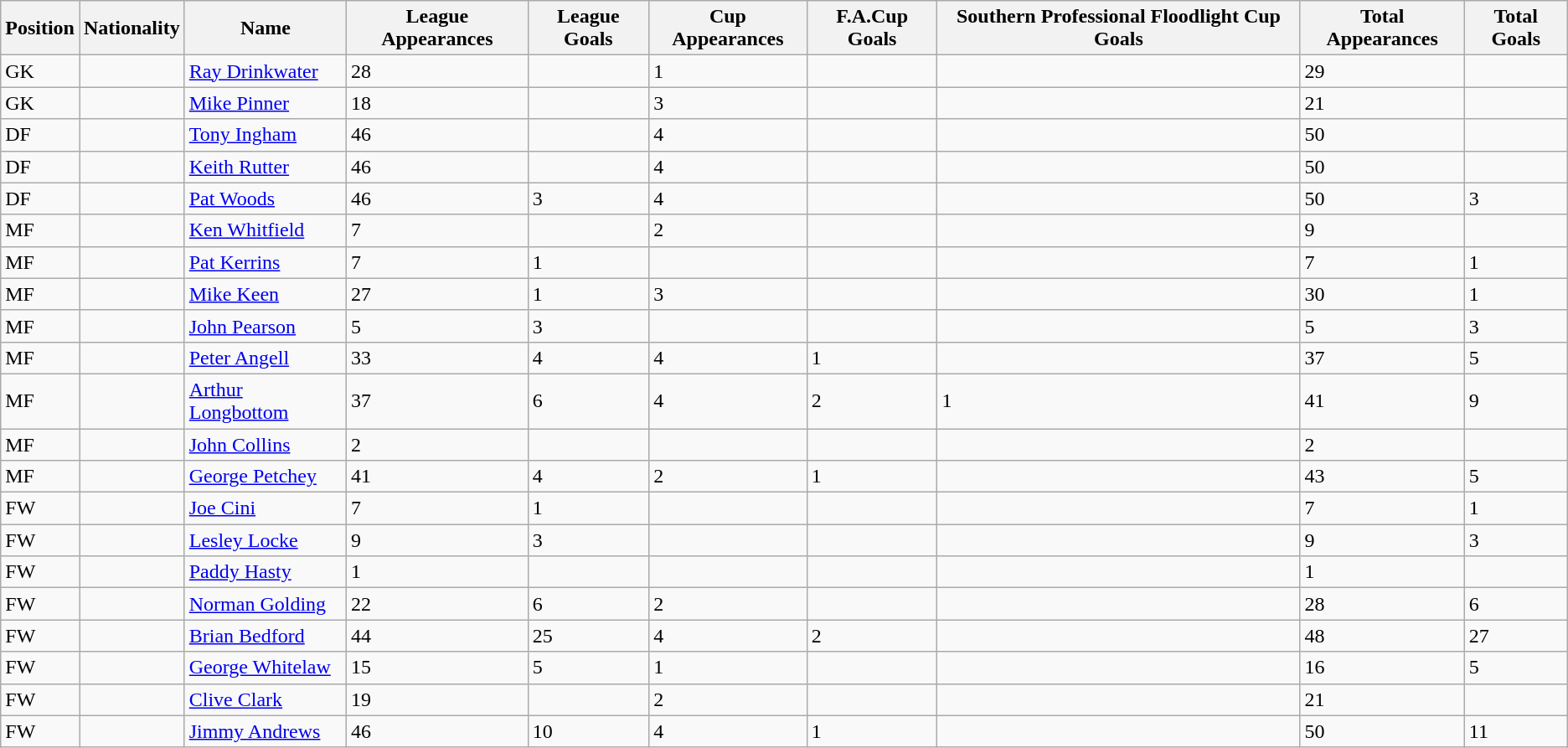<table class="wikitable">
<tr>
<th>Position</th>
<th>Nationality</th>
<th><strong>Name</strong></th>
<th>League Appearances</th>
<th>League Goals</th>
<th>Cup Appearances</th>
<th>F.A.Cup Goals</th>
<th>Southern Professional Floodlight Cup Goals</th>
<th>Total Appearances</th>
<th>Total Goals</th>
</tr>
<tr>
<td>GK</td>
<td></td>
<td><a href='#'>Ray Drinkwater</a></td>
<td>28</td>
<td></td>
<td>1</td>
<td></td>
<td></td>
<td>29</td>
<td></td>
</tr>
<tr>
<td>GK</td>
<td></td>
<td><a href='#'>Mike Pinner</a></td>
<td>18</td>
<td></td>
<td>3</td>
<td></td>
<td></td>
<td>21</td>
<td></td>
</tr>
<tr>
<td>DF</td>
<td></td>
<td><a href='#'>Tony Ingham</a></td>
<td>46</td>
<td></td>
<td>4</td>
<td></td>
<td></td>
<td>50</td>
<td></td>
</tr>
<tr>
<td>DF</td>
<td></td>
<td><a href='#'>Keith Rutter</a></td>
<td>46</td>
<td></td>
<td>4</td>
<td></td>
<td></td>
<td>50</td>
<td></td>
</tr>
<tr>
<td>DF</td>
<td></td>
<td><a href='#'>Pat Woods</a></td>
<td>46</td>
<td>3</td>
<td>4</td>
<td></td>
<td></td>
<td>50</td>
<td>3</td>
</tr>
<tr>
<td>MF</td>
<td></td>
<td><a href='#'>Ken Whitfield</a></td>
<td>7</td>
<td></td>
<td>2</td>
<td></td>
<td></td>
<td>9</td>
<td></td>
</tr>
<tr>
<td>MF</td>
<td></td>
<td><a href='#'>Pat Kerrins</a></td>
<td>7</td>
<td>1</td>
<td></td>
<td></td>
<td></td>
<td>7</td>
<td>1</td>
</tr>
<tr>
<td>MF</td>
<td></td>
<td><a href='#'>Mike Keen</a></td>
<td>27</td>
<td>1</td>
<td>3</td>
<td></td>
<td></td>
<td>30</td>
<td>1</td>
</tr>
<tr>
<td>MF</td>
<td></td>
<td><a href='#'>John Pearson</a></td>
<td>5</td>
<td>3</td>
<td></td>
<td></td>
<td></td>
<td>5</td>
<td>3</td>
</tr>
<tr>
<td>MF</td>
<td></td>
<td><a href='#'>Peter Angell</a></td>
<td>33</td>
<td>4</td>
<td>4</td>
<td>1</td>
<td></td>
<td>37</td>
<td>5</td>
</tr>
<tr>
<td>MF</td>
<td></td>
<td><a href='#'>Arthur Longbottom</a></td>
<td>37</td>
<td>6</td>
<td>4</td>
<td>2</td>
<td>1</td>
<td>41</td>
<td>9</td>
</tr>
<tr>
<td>MF</td>
<td></td>
<td><a href='#'>John Collins</a></td>
<td>2</td>
<td></td>
<td></td>
<td></td>
<td></td>
<td>2</td>
<td></td>
</tr>
<tr>
<td>MF</td>
<td></td>
<td><a href='#'>George Petchey</a></td>
<td>41</td>
<td>4</td>
<td>2</td>
<td>1</td>
<td></td>
<td>43</td>
<td>5</td>
</tr>
<tr>
<td>FW</td>
<td></td>
<td><a href='#'>Joe Cini</a></td>
<td>7</td>
<td>1</td>
<td></td>
<td></td>
<td></td>
<td>7</td>
<td>1</td>
</tr>
<tr>
<td>FW</td>
<td></td>
<td><a href='#'>Lesley Locke</a></td>
<td>9</td>
<td>3</td>
<td></td>
<td></td>
<td></td>
<td>9</td>
<td>3</td>
</tr>
<tr>
<td>FW</td>
<td></td>
<td><a href='#'>Paddy Hasty</a></td>
<td>1</td>
<td></td>
<td></td>
<td></td>
<td></td>
<td>1</td>
<td></td>
</tr>
<tr>
<td>FW</td>
<td></td>
<td><a href='#'>Norman Golding</a></td>
<td>22</td>
<td>6</td>
<td>2</td>
<td></td>
<td></td>
<td>28</td>
<td>6</td>
</tr>
<tr>
<td>FW</td>
<td></td>
<td><a href='#'>Brian Bedford</a></td>
<td>44</td>
<td>25</td>
<td>4</td>
<td>2</td>
<td></td>
<td>48</td>
<td>27</td>
</tr>
<tr>
<td>FW</td>
<td></td>
<td><a href='#'>George Whitelaw</a></td>
<td>15</td>
<td>5</td>
<td>1</td>
<td></td>
<td></td>
<td>16</td>
<td>5</td>
</tr>
<tr>
<td>FW</td>
<td></td>
<td><a href='#'>Clive Clark</a></td>
<td>19</td>
<td></td>
<td>2</td>
<td></td>
<td></td>
<td>21</td>
<td></td>
</tr>
<tr>
<td>FW</td>
<td></td>
<td><a href='#'>Jimmy Andrews</a></td>
<td>46</td>
<td>10</td>
<td>4</td>
<td>1</td>
<td></td>
<td>50</td>
<td>11</td>
</tr>
</table>
